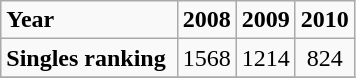<table class="wikitable">
<tr>
<td><strong>Year</strong></td>
<td align="center"><strong>2008</strong></td>
<td align="center"><strong>2009</strong></td>
<td align="center"><strong>2010</strong></td>
</tr>
<tr>
<td><strong>Singles ranking</strong> </td>
<td align="center">1568</td>
<td align="center"> 1214</td>
<td align="center"> 824</td>
</tr>
<tr b>
</tr>
</table>
